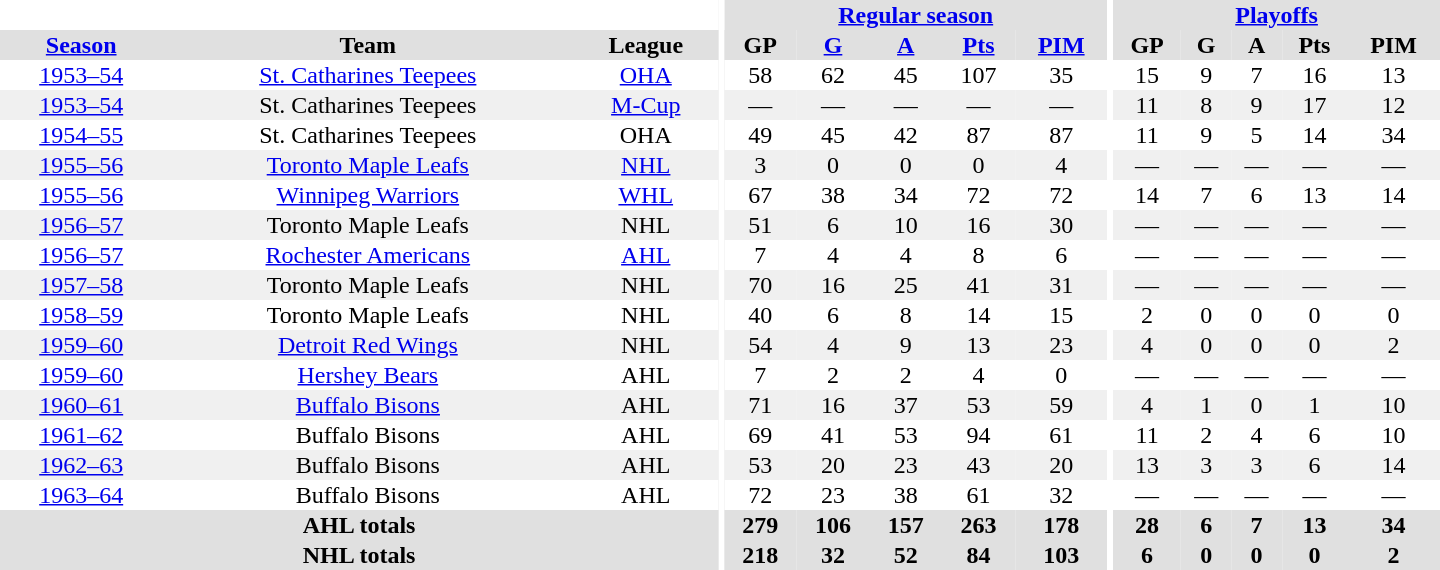<table border="0" cellpadding="1" cellspacing="0" style="text-align:center; width:60em">
<tr bgcolor="#e0e0e0">
<th colspan="3" bgcolor="#ffffff"></th>
<th rowspan="100" bgcolor="#ffffff"></th>
<th colspan="5"><a href='#'>Regular season</a></th>
<th rowspan="100" bgcolor="#ffffff"></th>
<th colspan="5"><a href='#'>Playoffs</a></th>
</tr>
<tr bgcolor="#e0e0e0">
<th><a href='#'>Season</a></th>
<th>Team</th>
<th>League</th>
<th>GP</th>
<th><a href='#'>G</a></th>
<th><a href='#'>A</a></th>
<th><a href='#'>Pts</a></th>
<th><a href='#'>PIM</a></th>
<th>GP</th>
<th>G</th>
<th>A</th>
<th>Pts</th>
<th>PIM</th>
</tr>
<tr>
<td><a href='#'>1953–54</a></td>
<td><a href='#'>St. Catharines Teepees</a></td>
<td><a href='#'>OHA</a></td>
<td>58</td>
<td>62</td>
<td>45</td>
<td>107</td>
<td>35</td>
<td>15</td>
<td>9</td>
<td>7</td>
<td>16</td>
<td>13</td>
</tr>
<tr bgcolor="#f0f0f0">
<td><a href='#'>1953–54</a></td>
<td>St. Catharines Teepees</td>
<td><a href='#'>M-Cup</a></td>
<td>—</td>
<td>—</td>
<td>—</td>
<td>—</td>
<td>—</td>
<td>11</td>
<td>8</td>
<td>9</td>
<td>17</td>
<td>12</td>
</tr>
<tr>
<td><a href='#'>1954–55</a></td>
<td>St. Catharines Teepees</td>
<td>OHA</td>
<td>49</td>
<td>45</td>
<td>42</td>
<td>87</td>
<td>87</td>
<td>11</td>
<td>9</td>
<td>5</td>
<td>14</td>
<td>34</td>
</tr>
<tr bgcolor="#f0f0f0">
<td><a href='#'>1955–56</a></td>
<td><a href='#'>Toronto Maple Leafs</a></td>
<td><a href='#'>NHL</a></td>
<td>3</td>
<td>0</td>
<td>0</td>
<td>0</td>
<td>4</td>
<td>—</td>
<td>—</td>
<td>—</td>
<td>—</td>
<td>—</td>
</tr>
<tr>
<td><a href='#'>1955–56</a></td>
<td><a href='#'>Winnipeg Warriors</a></td>
<td><a href='#'>WHL</a></td>
<td>67</td>
<td>38</td>
<td>34</td>
<td>72</td>
<td>72</td>
<td>14</td>
<td>7</td>
<td>6</td>
<td>13</td>
<td>14</td>
</tr>
<tr bgcolor="#f0f0f0">
<td><a href='#'>1956–57</a></td>
<td>Toronto Maple Leafs</td>
<td>NHL</td>
<td>51</td>
<td>6</td>
<td>10</td>
<td>16</td>
<td>30</td>
<td>—</td>
<td>—</td>
<td>—</td>
<td>—</td>
<td>—</td>
</tr>
<tr>
<td><a href='#'>1956–57</a></td>
<td><a href='#'>Rochester Americans</a></td>
<td><a href='#'>AHL</a></td>
<td>7</td>
<td>4</td>
<td>4</td>
<td>8</td>
<td>6</td>
<td>—</td>
<td>—</td>
<td>—</td>
<td>—</td>
<td>—</td>
</tr>
<tr bgcolor="#f0f0f0">
<td><a href='#'>1957–58</a></td>
<td>Toronto Maple Leafs</td>
<td>NHL</td>
<td>70</td>
<td>16</td>
<td>25</td>
<td>41</td>
<td>31</td>
<td>—</td>
<td>—</td>
<td>—</td>
<td>—</td>
<td>—</td>
</tr>
<tr>
<td><a href='#'>1958–59</a></td>
<td>Toronto Maple Leafs</td>
<td>NHL</td>
<td>40</td>
<td>6</td>
<td>8</td>
<td>14</td>
<td>15</td>
<td>2</td>
<td>0</td>
<td>0</td>
<td>0</td>
<td>0</td>
</tr>
<tr bgcolor="#f0f0f0">
<td><a href='#'>1959–60</a></td>
<td><a href='#'>Detroit Red Wings</a></td>
<td>NHL</td>
<td>54</td>
<td>4</td>
<td>9</td>
<td>13</td>
<td>23</td>
<td>4</td>
<td>0</td>
<td>0</td>
<td>0</td>
<td>2</td>
</tr>
<tr>
<td><a href='#'>1959–60</a></td>
<td><a href='#'>Hershey Bears</a></td>
<td>AHL</td>
<td>7</td>
<td>2</td>
<td>2</td>
<td>4</td>
<td>0</td>
<td>—</td>
<td>—</td>
<td>—</td>
<td>—</td>
<td>—</td>
</tr>
<tr bgcolor="#f0f0f0">
<td><a href='#'>1960–61</a></td>
<td><a href='#'>Buffalo Bisons</a></td>
<td>AHL</td>
<td>71</td>
<td>16</td>
<td>37</td>
<td>53</td>
<td>59</td>
<td>4</td>
<td>1</td>
<td>0</td>
<td>1</td>
<td>10</td>
</tr>
<tr>
<td><a href='#'>1961–62</a></td>
<td>Buffalo Bisons</td>
<td>AHL</td>
<td>69</td>
<td>41</td>
<td>53</td>
<td>94</td>
<td>61</td>
<td>11</td>
<td>2</td>
<td>4</td>
<td>6</td>
<td>10</td>
</tr>
<tr bgcolor="#f0f0f0">
<td><a href='#'>1962–63</a></td>
<td>Buffalo Bisons</td>
<td>AHL</td>
<td>53</td>
<td>20</td>
<td>23</td>
<td>43</td>
<td>20</td>
<td>13</td>
<td>3</td>
<td>3</td>
<td>6</td>
<td>14</td>
</tr>
<tr>
<td><a href='#'>1963–64</a></td>
<td>Buffalo Bisons</td>
<td>AHL</td>
<td>72</td>
<td>23</td>
<td>38</td>
<td>61</td>
<td>32</td>
<td>—</td>
<td>—</td>
<td>—</td>
<td>—</td>
<td>—</td>
</tr>
<tr bgcolor="#e0e0e0">
<th colspan="3">AHL totals</th>
<th>279</th>
<th>106</th>
<th>157</th>
<th>263</th>
<th>178</th>
<th>28</th>
<th>6</th>
<th>7</th>
<th>13</th>
<th>34</th>
</tr>
<tr bgcolor="#e0e0e0">
<th colspan="3">NHL totals</th>
<th>218</th>
<th>32</th>
<th>52</th>
<th>84</th>
<th>103</th>
<th>6</th>
<th>0</th>
<th>0</th>
<th>0</th>
<th>2</th>
</tr>
</table>
